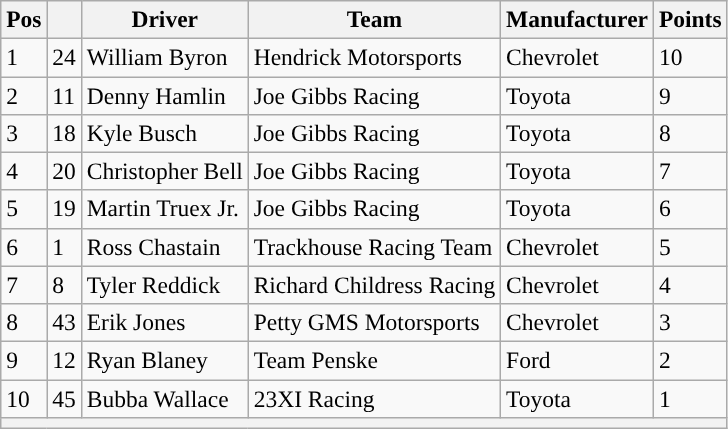<table class="wikitable" style="font-size:98%">
<tr>
<th>Pos</th>
<th></th>
<th>Driver</th>
<th>Team</th>
<th>Manufacturer</th>
<th>Points</th>
</tr>
<tr>
<td>1</td>
<td>24</td>
<td>William Byron</td>
<td>Hendrick Motorsports</td>
<td>Chevrolet</td>
<td>10</td>
</tr>
<tr>
<td>2</td>
<td>11</td>
<td>Denny Hamlin</td>
<td>Joe Gibbs Racing</td>
<td>Toyota</td>
<td>9</td>
</tr>
<tr>
<td>3</td>
<td>18</td>
<td>Kyle Busch</td>
<td>Joe Gibbs Racing</td>
<td>Toyota</td>
<td>8</td>
</tr>
<tr>
<td>4</td>
<td>20</td>
<td>Christopher Bell</td>
<td>Joe Gibbs Racing</td>
<td>Toyota</td>
<td>7</td>
</tr>
<tr>
<td>5</td>
<td>19</td>
<td>Martin Truex Jr.</td>
<td>Joe Gibbs Racing</td>
<td>Toyota</td>
<td>6</td>
</tr>
<tr>
<td>6</td>
<td>1</td>
<td>Ross Chastain</td>
<td>Trackhouse Racing Team</td>
<td>Chevrolet</td>
<td>5</td>
</tr>
<tr>
<td>7</td>
<td>8</td>
<td>Tyler Reddick</td>
<td>Richard Childress Racing</td>
<td>Chevrolet</td>
<td>4</td>
</tr>
<tr>
<td>8</td>
<td>43</td>
<td>Erik Jones</td>
<td>Petty GMS Motorsports</td>
<td>Chevrolet</td>
<td>3</td>
</tr>
<tr>
<td>9</td>
<td>12</td>
<td>Ryan Blaney</td>
<td>Team Penske</td>
<td>Ford</td>
<td>2</td>
</tr>
<tr>
<td>10</td>
<td>45</td>
<td>Bubba Wallace</td>
<td>23XI Racing</td>
<td>Toyota</td>
<td>1</td>
</tr>
<tr>
<th colspan="6"></th>
</tr>
</table>
